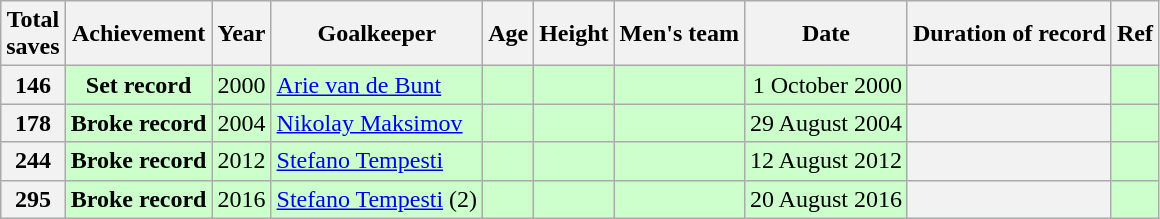<table class="wikitable sticky-header" style="text-align: center; font-size: 100%; margin-left: 1em;">
<tr>
<th scope="col">Total<br>saves</th>
<th scope="col">Achievement</th>
<th scope="col">Year</th>
<th scope="col">Goalkeeper</th>
<th scope="col">Age</th>
<th scope="col">Height</th>
<th scope="col">Men's team</th>
<th scope="col">Date</th>
<th scope="col">Duration of record</th>
<th scope="col">Ref</th>
</tr>
<tr style="background-color: #ccffcc;">
<td style="background-color: #f2f2f2;"><strong>146</strong></td>
<td><strong>Set record</strong></td>
<td>2000</td>
<td style="text-align: left;" data-sort-value="Bunt, Arie Van De"><a href='#'>Arie van de Bunt</a></td>
<td></td>
<td></td>
<td style="text-align: left;"></td>
<td style="text-align: right;">1 October 2000</td>
<td style="background-color: #f2f2f2; text-align: left;"></td>
<td></td>
</tr>
<tr style="background-color: #ccffcc;">
<td style="background-color: #f2f2f2;"><strong>178</strong></td>
<td><strong>Broke record</strong></td>
<td>2004</td>
<td style="text-align: left;" data-sort-value="Maksimov, Nikolay"><a href='#'>Nikolay Maksimov</a></td>
<td></td>
<td></td>
<td style="text-align: left;"></td>
<td style="text-align: right;">29 August 2004</td>
<td style="background-color: #f2f2f2; text-align: left;"></td>
<td></td>
</tr>
<tr style="background-color: #ccffcc;">
<td style="background-color: #f2f2f2;"><strong>244</strong></td>
<td><strong>Broke record</strong></td>
<td>2012</td>
<td style="text-align: left;" data-sort-value="Tempesti, Stefano"><a href='#'>Stefano Tempesti</a></td>
<td></td>
<td></td>
<td style="text-align: left;"></td>
<td style="text-align: right;">12 August 2012</td>
<td style="background-color: #f2f2f2; text-align: left;"></td>
<td></td>
</tr>
<tr style="background-color: #ccffcc;">
<td style="background-color: #f2f2f2;"><strong>295</strong></td>
<td><strong>Broke record</strong></td>
<td>2016</td>
<td style="text-align: left;" data-sort-value="Tempesti, Stefano"><a href='#'>Stefano Tempesti</a> (2)</td>
<td></td>
<td></td>
<td style="text-align: left;"></td>
<td style="text-align: right;">20 August 2016</td>
<td style="background-color: #f2f2f2; text-align: left;"></td>
<td></td>
</tr>
</table>
